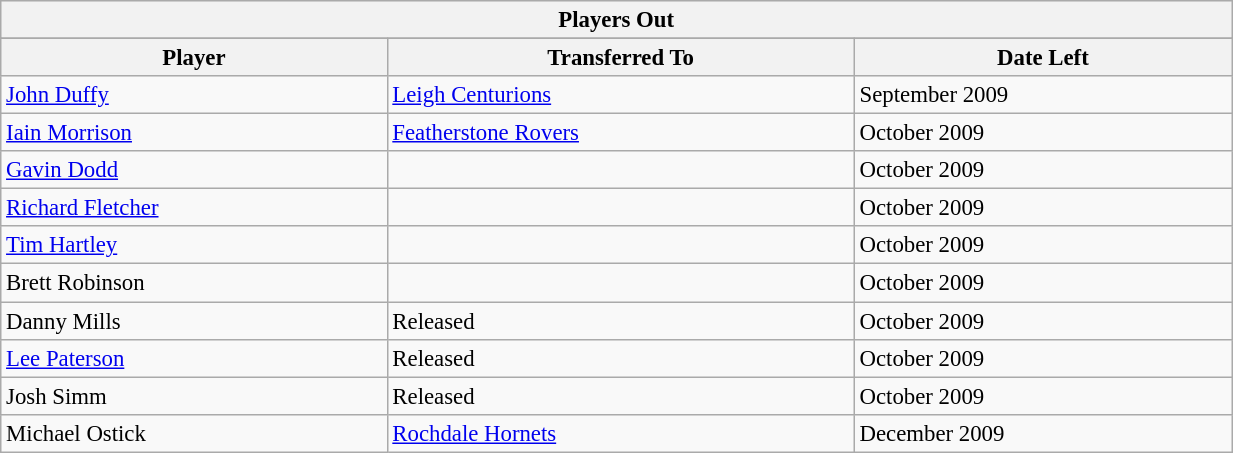<table class="wikitable" width="65%" style="font-size:95%">
<tr bgcolor="#efefef">
<th colspan=4>Players Out</th>
</tr>
<tr bgcolor="#efefef">
</tr>
<tr>
<th>Player</th>
<th>Transferred To</th>
<th>Date Left</th>
</tr>
<tr>
<td><a href='#'>John Duffy</a></td>
<td><a href='#'>Leigh Centurions</a></td>
<td>September 2009</td>
</tr>
<tr>
<td><a href='#'>Iain Morrison</a></td>
<td><a href='#'>Featherstone Rovers</a></td>
<td>October 2009</td>
</tr>
<tr>
<td><a href='#'>Gavin Dodd</a></td>
<td></td>
<td>October 2009</td>
</tr>
<tr>
<td><a href='#'>Richard Fletcher</a></td>
<td></td>
<td>October 2009</td>
</tr>
<tr>
<td><a href='#'>Tim Hartley</a></td>
<td></td>
<td>October 2009</td>
</tr>
<tr>
<td>Brett Robinson</td>
<td></td>
<td>October 2009</td>
</tr>
<tr>
<td>Danny Mills</td>
<td>Released</td>
<td>October 2009</td>
</tr>
<tr>
<td><a href='#'>Lee Paterson</a></td>
<td>Released</td>
<td>October 2009</td>
</tr>
<tr>
<td>Josh Simm</td>
<td>Released</td>
<td>October 2009</td>
</tr>
<tr>
<td>Michael Ostick</td>
<td><a href='#'>Rochdale Hornets</a></td>
<td>December 2009</td>
</tr>
</table>
